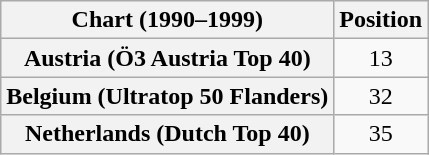<table class="wikitable sortable plainrowheaders" style="text-align:center">
<tr>
<th>Chart (1990–1999)</th>
<th>Position</th>
</tr>
<tr>
<th scope="row">Austria (Ö3 Austria Top 40)</th>
<td>13</td>
</tr>
<tr>
<th scope="row">Belgium (Ultratop 50 Flanders)</th>
<td>32</td>
</tr>
<tr>
<th scope="row">Netherlands (Dutch Top 40)</th>
<td>35</td>
</tr>
</table>
